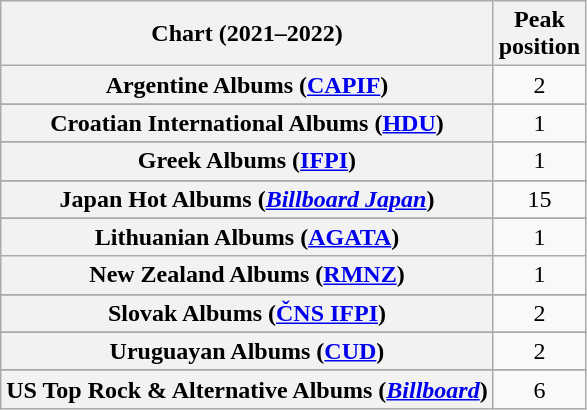<table class="wikitable sortable plainrowheaders" style="text-align:center">
<tr>
<th scope="col">Chart (2021–2022)</th>
<th scope="col">Peak<br>position</th>
</tr>
<tr>
<th scope="row">Argentine Albums (<a href='#'>CAPIF</a>)</th>
<td>2</td>
</tr>
<tr>
</tr>
<tr>
</tr>
<tr>
</tr>
<tr>
</tr>
<tr>
</tr>
<tr>
<th scope="row">Croatian International Albums (<a href='#'>HDU</a>)</th>
<td>1</td>
</tr>
<tr>
</tr>
<tr>
</tr>
<tr>
</tr>
<tr>
</tr>
<tr>
</tr>
<tr>
</tr>
<tr>
<th scope="row">Greek Albums (<a href='#'>IFPI</a>)</th>
<td>1</td>
</tr>
<tr>
</tr>
<tr>
</tr>
<tr>
</tr>
<tr>
<th scope="row">Japan Hot Albums (<em><a href='#'>Billboard Japan</a></em>)</th>
<td>15</td>
</tr>
<tr>
</tr>
<tr>
<th scope="row">Lithuanian Albums (<a href='#'>AGATA</a>)</th>
<td>1</td>
</tr>
<tr>
<th scope="row">New Zealand Albums (<a href='#'>RMNZ</a>)</th>
<td>1</td>
</tr>
<tr>
</tr>
<tr>
</tr>
<tr>
</tr>
<tr>
</tr>
<tr>
<th scope="row">Slovak Albums (<a href='#'>ČNS IFPI</a>)</th>
<td>2</td>
</tr>
<tr>
</tr>
<tr>
</tr>
<tr>
</tr>
<tr>
</tr>
<tr>
<th scope="row">Uruguayan Albums (<a href='#'>CUD</a>)</th>
<td>2</td>
</tr>
<tr>
</tr>
<tr>
</tr>
<tr>
<th scope="row">US Top Rock & Alternative Albums (<em><a href='#'>Billboard</a></em>)</th>
<td>6</td>
</tr>
</table>
